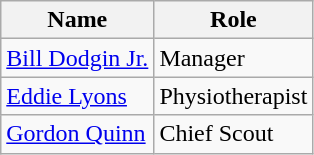<table class="wikitable">
<tr>
<th>Name</th>
<th>Role</th>
</tr>
<tr>
<td> <a href='#'>Bill Dodgin Jr.</a></td>
<td>Manager</td>
</tr>
<tr>
<td> <a href='#'>Eddie Lyons</a></td>
<td>Physiotherapist</td>
</tr>
<tr>
<td> <a href='#'>Gordon Quinn</a></td>
<td>Chief Scout</td>
</tr>
</table>
